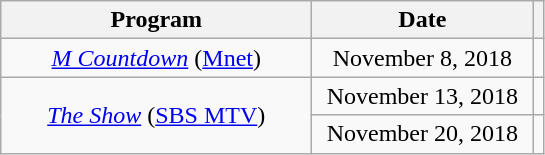<table class="wikitable" style="text-align:center">
<tr>
<th width="200">Program</th>
<th width="140">Date</th>
<th></th>
</tr>
<tr>
<td><em><a href='#'>M Countdown</a></em> (<a href='#'>Mnet</a>)</td>
<td>November 8, 2018</td>
<td></td>
</tr>
<tr>
<td rowspan="2"><em><a href='#'>The Show</a></em> (<a href='#'>SBS MTV</a>)</td>
<td>November 13, 2018</td>
<td></td>
</tr>
<tr>
<td>November 20, 2018</td>
<td></td>
</tr>
</table>
